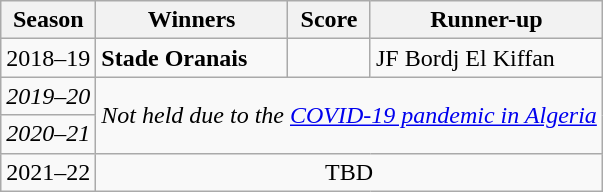<table class="wikitable">
<tr>
<th>Season</th>
<th>Winners</th>
<th>Score</th>
<th>Runner-up</th>
</tr>
<tr>
<td>2018–19</td>
<td><strong>Stade Oranais</strong></td>
<td align=center></td>
<td>JF Bordj El Kiffan</td>
</tr>
<tr>
<td><em>2019–20</em></td>
<td align=center colspan=3 rowspan=2><em>Not held due to the <a href='#'>COVID-19 pandemic in Algeria</a></em></td>
</tr>
<tr>
<td><em>2020–21</em></td>
</tr>
<tr>
<td>2021–22</td>
<td align=center colspan=4>TBD</td>
</tr>
</table>
